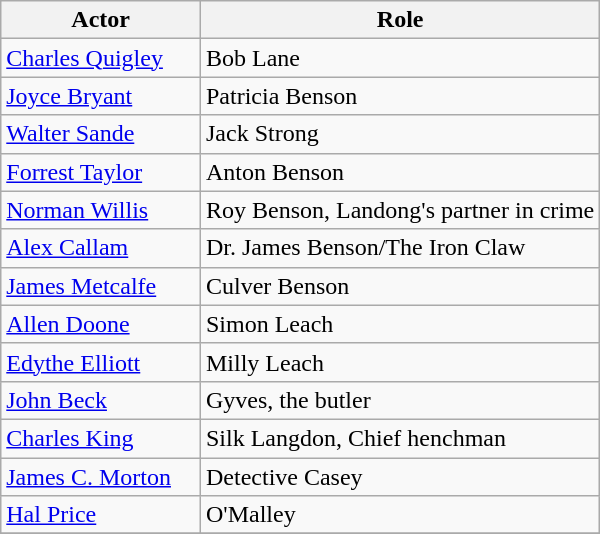<table class="wikitable">
<tr>
<th>Actor</th>
<th>Role</th>
</tr>
<tr>
<td><a href='#'>Charles Quigley</a></td>
<td>Bob Lane</td>
</tr>
<tr>
<td><a href='#'>Joyce Bryant</a></td>
<td>Patricia Benson</td>
</tr>
<tr>
<td><a href='#'>Walter Sande</a></td>
<td>Jack Strong</td>
</tr>
<tr>
<td><a href='#'>Forrest Taylor</a></td>
<td>Anton Benson</td>
</tr>
<tr>
<td><a href='#'>Norman Willis</a></td>
<td>Roy Benson, Landong's partner in crime</td>
</tr>
<tr>
<td><a href='#'>Alex Callam</a></td>
<td>Dr. James Benson/The Iron Claw</td>
</tr>
<tr>
<td><a href='#'>James Metcalfe</a></td>
<td>Culver Benson</td>
</tr>
<tr>
<td><a href='#'>Allen Doone</a></td>
<td>Simon Leach</td>
</tr>
<tr>
<td><a href='#'>Edythe Elliott</a></td>
<td>Milly Leach</td>
</tr>
<tr>
<td><a href='#'>John Beck</a></td>
<td>Gyves, the butler</td>
</tr>
<tr>
<td><a href='#'>Charles King</a></td>
<td>Silk Langdon, Chief henchman</td>
</tr>
<tr>
<td><a href='#'>James C. Morton</a>    </td>
<td>Detective Casey</td>
</tr>
<tr>
<td><a href='#'>Hal Price</a></td>
<td>O'Malley</td>
</tr>
<tr>
</tr>
</table>
